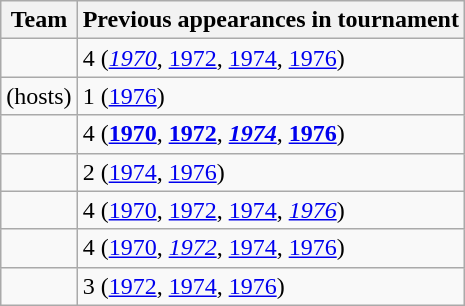<table class="wikitable sortable">
<tr>
<th>Team</th>
<th data-sort-type="number">Previous appearances in tournament</th>
</tr>
<tr>
<td></td>
<td>4 (<em><a href='#'>1970</a></em>, <a href='#'>1972</a>, <a href='#'>1974</a>, <a href='#'>1976</a>)</td>
</tr>
<tr>
<td> (hosts)</td>
<td>1 (<a href='#'>1976</a>)</td>
</tr>
<tr>
<td></td>
<td>4 (<strong><a href='#'>1970</a></strong>, <strong><a href='#'>1972</a></strong>, <strong><em><a href='#'>1974</a></em></strong>, <strong><a href='#'>1976</a></strong>)</td>
</tr>
<tr>
<td></td>
<td>2 (<a href='#'>1974</a>, <a href='#'>1976</a>)</td>
</tr>
<tr>
<td></td>
<td>4 (<a href='#'>1970</a>, <a href='#'>1972</a>, <a href='#'>1974</a>, <em><a href='#'>1976</a></em>)</td>
</tr>
<tr>
<td></td>
<td>4 (<a href='#'>1970</a>, <em><a href='#'>1972</a></em>, <a href='#'>1974</a>, <a href='#'>1976</a>)</td>
</tr>
<tr>
<td></td>
<td>3 (<a href='#'>1972</a>, <a href='#'>1974</a>, <a href='#'>1976</a>)</td>
</tr>
</table>
